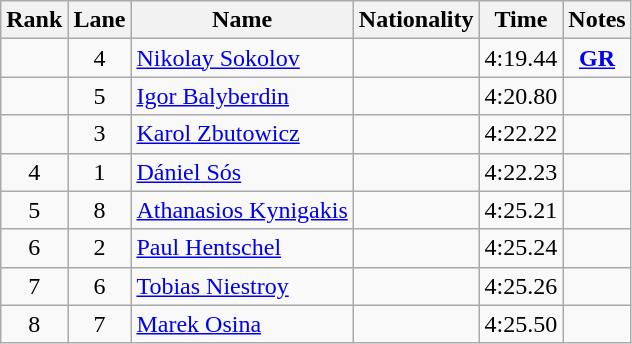<table class='wikitable sortable' style='text-align:center'>
<tr>
<th>Rank</th>
<th>Lane</th>
<th>Name</th>
<th>Nationality</th>
<th>Time</th>
<th>Notes</th>
</tr>
<tr>
<td></td>
<td>4</td>
<td align=left><a href='#'>Nikolay Sokolov</a></td>
<td align=left></td>
<td>4:19.44</td>
<td><strong><a href='#'>GR</a></strong></td>
</tr>
<tr>
<td></td>
<td>5</td>
<td align=left><a href='#'>Igor Balyberdin</a></td>
<td align=left></td>
<td>4:20.80</td>
<td></td>
</tr>
<tr>
<td></td>
<td>3</td>
<td align=left><a href='#'>Karol Zbutowicz</a></td>
<td align=left></td>
<td>4:22.22</td>
<td></td>
</tr>
<tr>
<td>4</td>
<td>1</td>
<td align=left><a href='#'>Dániel Sós</a></td>
<td align=left></td>
<td>4:22.23</td>
<td></td>
</tr>
<tr>
<td>5</td>
<td>8</td>
<td align=left><a href='#'>Athanasios Kynigakis</a></td>
<td align=left></td>
<td>4:25.21</td>
<td></td>
</tr>
<tr>
<td>6</td>
<td>2</td>
<td align=left><a href='#'>Paul Hentschel</a></td>
<td align=left></td>
<td>4:25.24</td>
<td></td>
</tr>
<tr>
<td>7</td>
<td>6</td>
<td align=left><a href='#'>Tobias Niestroy</a></td>
<td align=left></td>
<td>4:25.26</td>
<td></td>
</tr>
<tr>
<td>8</td>
<td>7</td>
<td align=left><a href='#'>Marek Osina</a></td>
<td align=left></td>
<td>4:25.50</td>
<td></td>
</tr>
</table>
